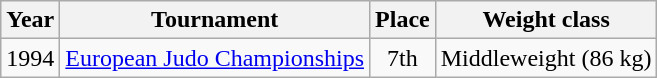<table class=wikitable>
<tr>
<th>Year</th>
<th>Tournament</th>
<th>Place</th>
<th>Weight class</th>
</tr>
<tr>
<td>1994</td>
<td><a href='#'>European Judo Championships</a></td>
<td align="center">7th</td>
<td>Middleweight (86 kg)</td>
</tr>
</table>
